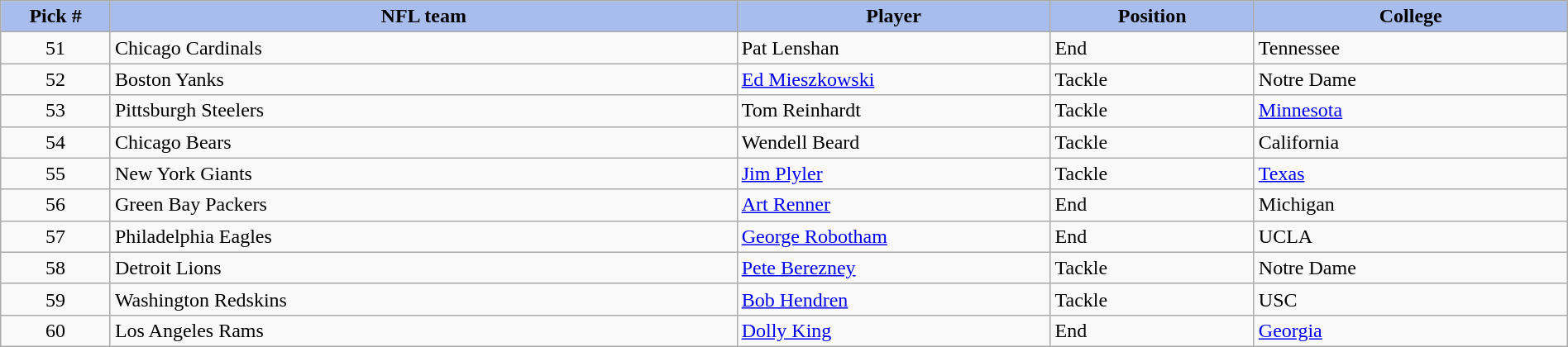<table class="wikitable sortable sortable" style="width: 100%">
<tr>
<th style="background:#A8BDEC;" width=7%>Pick #</th>
<th width=40% style="background:#A8BDEC;">NFL team</th>
<th width=20% style="background:#A8BDEC;">Player</th>
<th width=13% style="background:#A8BDEC;">Position</th>
<th style="background:#A8BDEC;">College</th>
</tr>
<tr>
<td align=center>51</td>
<td>Chicago Cardinals</td>
<td>Pat Lenshan</td>
<td>End</td>
<td>Tennessee</td>
</tr>
<tr>
<td align=center>52</td>
<td>Boston Yanks</td>
<td><a href='#'>Ed Mieszkowski</a></td>
<td>Tackle</td>
<td>Notre Dame</td>
</tr>
<tr>
<td align=center>53</td>
<td>Pittsburgh Steelers</td>
<td>Tom Reinhardt</td>
<td>Tackle</td>
<td><a href='#'>Minnesota</a></td>
</tr>
<tr>
<td align=center>54</td>
<td>Chicago Bears</td>
<td>Wendell Beard</td>
<td>Tackle</td>
<td>California</td>
</tr>
<tr>
<td align=center>55</td>
<td>New York Giants</td>
<td><a href='#'>Jim Plyler</a></td>
<td>Tackle</td>
<td><a href='#'>Texas</a></td>
</tr>
<tr>
<td align=center>56</td>
<td>Green Bay Packers</td>
<td><a href='#'>Art Renner</a></td>
<td>End</td>
<td>Michigan</td>
</tr>
<tr>
<td align=center>57</td>
<td>Philadelphia Eagles</td>
<td><a href='#'>George Robotham</a></td>
<td>End</td>
<td>UCLA</td>
</tr>
<tr>
<td align=center>58</td>
<td>Detroit Lions</td>
<td><a href='#'>Pete Berezney</a></td>
<td>Tackle</td>
<td>Notre Dame</td>
</tr>
<tr>
<td align=center>59</td>
<td>Washington Redskins</td>
<td><a href='#'>Bob Hendren</a></td>
<td>Tackle</td>
<td>USC</td>
</tr>
<tr>
<td align=center>60</td>
<td>Los Angeles Rams</td>
<td><a href='#'>Dolly King</a></td>
<td>End</td>
<td><a href='#'>Georgia</a></td>
</tr>
</table>
